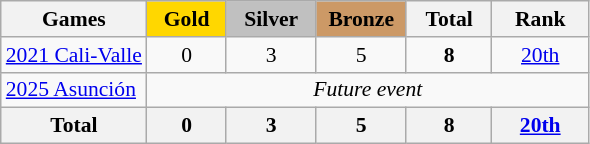<table class="wikitable" style="text-align:center; font-size:90%;">
<tr>
<th>Games</th>
<td style="background:gold; width:3.2em; font-weight:bold;">Gold</td>
<td style="background:silver; width:3.7em; font-weight:bold;">Silver</td>
<td style="background:#c96; width:3.7em; font-weight:bold;">Bronze</td>
<th style="width:3.5em; font-weight:bold;">Total</th>
<th style="width:4em; font-weight:bold;">Rank</th>
</tr>
<tr>
<td align=left> <a href='#'>2021 Cali-Valle</a></td>
<td>0</td>
<td>3</td>
<td>5</td>
<td><strong>8</strong></td>
<td><a href='#'>20th</a></td>
</tr>
<tr>
<td align=left> <a href='#'>2025 Asunción</a></td>
<td colspan="5"><em>Future event</em></td>
</tr>
<tr>
<th>Total</th>
<th>0</th>
<th>3</th>
<th>5</th>
<th>8</th>
<th><a href='#'>20th</a></th>
</tr>
</table>
